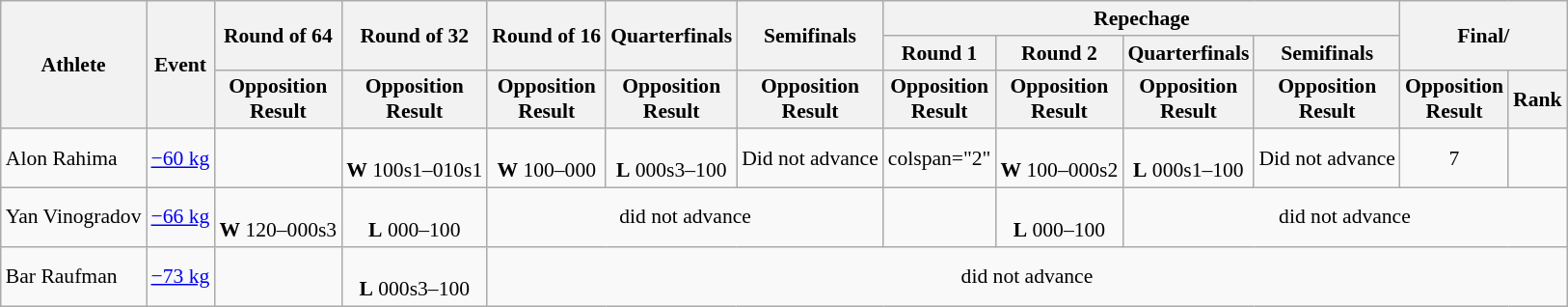<table class="wikitable" style="font-size:90%">
<tr>
<th rowspan="3">Athlete</th>
<th rowspan="3">Event</th>
<th rowspan="2">Round of 64</th>
<th rowspan="2">Round of 32</th>
<th rowspan="2">Round of 16</th>
<th rowspan="2">Quarterfinals</th>
<th rowspan="2">Semifinals</th>
<th colspan="4">Repechage</th>
<th rowspan="2" colspan="2">Final/</th>
</tr>
<tr>
<th>Round 1</th>
<th>Round 2</th>
<th>Quarterfinals</th>
<th>Semifinals</th>
</tr>
<tr>
<th>Opposition<br>Result</th>
<th>Opposition<br>Result</th>
<th>Opposition<br>Result</th>
<th>Opposition<br>Result</th>
<th>Opposition<br>Result</th>
<th>Opposition<br>Result</th>
<th>Opposition<br>Result</th>
<th>Opposition<br>Result</th>
<th>Opposition<br>Result</th>
<th>Opposition<br>Result</th>
<th>Rank</th>
</tr>
<tr align=center>
<td align=left>Alon Rahima</td>
<td align=left><a href='#'>−60 kg</a></td>
<td></td>
<td><br> <strong>W</strong> 100s1–010s1</td>
<td><br> <strong>W</strong> 100–000</td>
<td><br> <strong>L</strong> 000s3–100</td>
<td>Did not advance</td>
<td>colspan="2" </td>
<td><br> <strong>W</strong> 100–000s2</td>
<td><br> <strong>L</strong> 000s1–100</td>
<td>Did not advance</td>
<td>7</td>
</tr>
<tr align=center>
<td align=left>Yan Vinogradov</td>
<td align=left><a href='#'>−66 kg</a></td>
<td><br> <strong>W</strong> 120–000s3</td>
<td><br> <strong>L</strong> 000–100</td>
<td colspan="3">did not advance</td>
<td></td>
<td><br> <strong>L</strong> 000–100</td>
<td colspan="4">did not advance</td>
</tr>
<tr align=center>
<td align=left>Bar Raufman</td>
<td align=left><a href='#'>−73 kg</a></td>
<td></td>
<td><br> <strong>L</strong> 000s3–100</td>
<td colspan="9">did not advance</td>
</tr>
</table>
